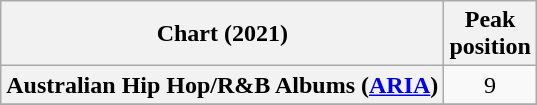<table class="wikitable sortable plainrowheaders" style="text-align:center">
<tr>
<th scope="col">Chart (2021)</th>
<th scope="col">Peak<br>position</th>
</tr>
<tr>
<th scope="row">Australian Hip Hop/R&B Albums (<a href='#'>ARIA</a>)</th>
<td>9</td>
</tr>
<tr>
</tr>
</table>
